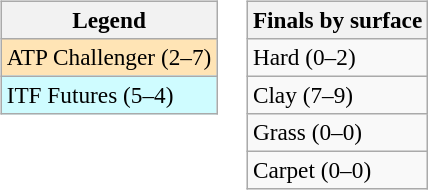<table>
<tr valign=top>
<td><br><table class=wikitable style=font-size:97%>
<tr>
<th>Legend</th>
</tr>
<tr bgcolor=moccasin>
<td>ATP Challenger (2–7)</td>
</tr>
<tr bgcolor=cffcff>
<td>ITF Futures (5–4)</td>
</tr>
</table>
</td>
<td><br><table class=wikitable style=font-size:97%>
<tr>
<th>Finals by surface</th>
</tr>
<tr>
<td>Hard (0–2)</td>
</tr>
<tr>
<td>Clay (7–9)</td>
</tr>
<tr>
<td>Grass (0–0)</td>
</tr>
<tr>
<td>Carpet (0–0)</td>
</tr>
</table>
</td>
</tr>
</table>
